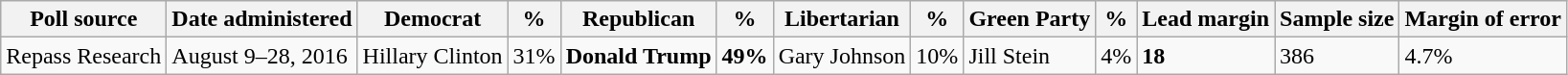<table class="wikitable">
<tr>
<th>Poll source</th>
<th>Date administered</th>
<th>Democrat</th>
<th>%</th>
<th>Republican</th>
<th>%</th>
<th>Libertarian</th>
<th>%</th>
<th>Green Party</th>
<th>%</th>
<th>Lead margin</th>
<th>Sample size</th>
<th>Margin of error</th>
</tr>
<tr>
<td>Repass Research</td>
<td>August 9–28, 2016</td>
<td>Hillary Clinton</td>
<td>31%</td>
<td><strong>Donald Trump</strong></td>
<td><strong>49%</strong></td>
<td>Gary Johnson</td>
<td>10%</td>
<td>Jill Stein</td>
<td>4%</td>
<td><strong>18</strong></td>
<td>386</td>
<td>4.7%</td>
</tr>
</table>
